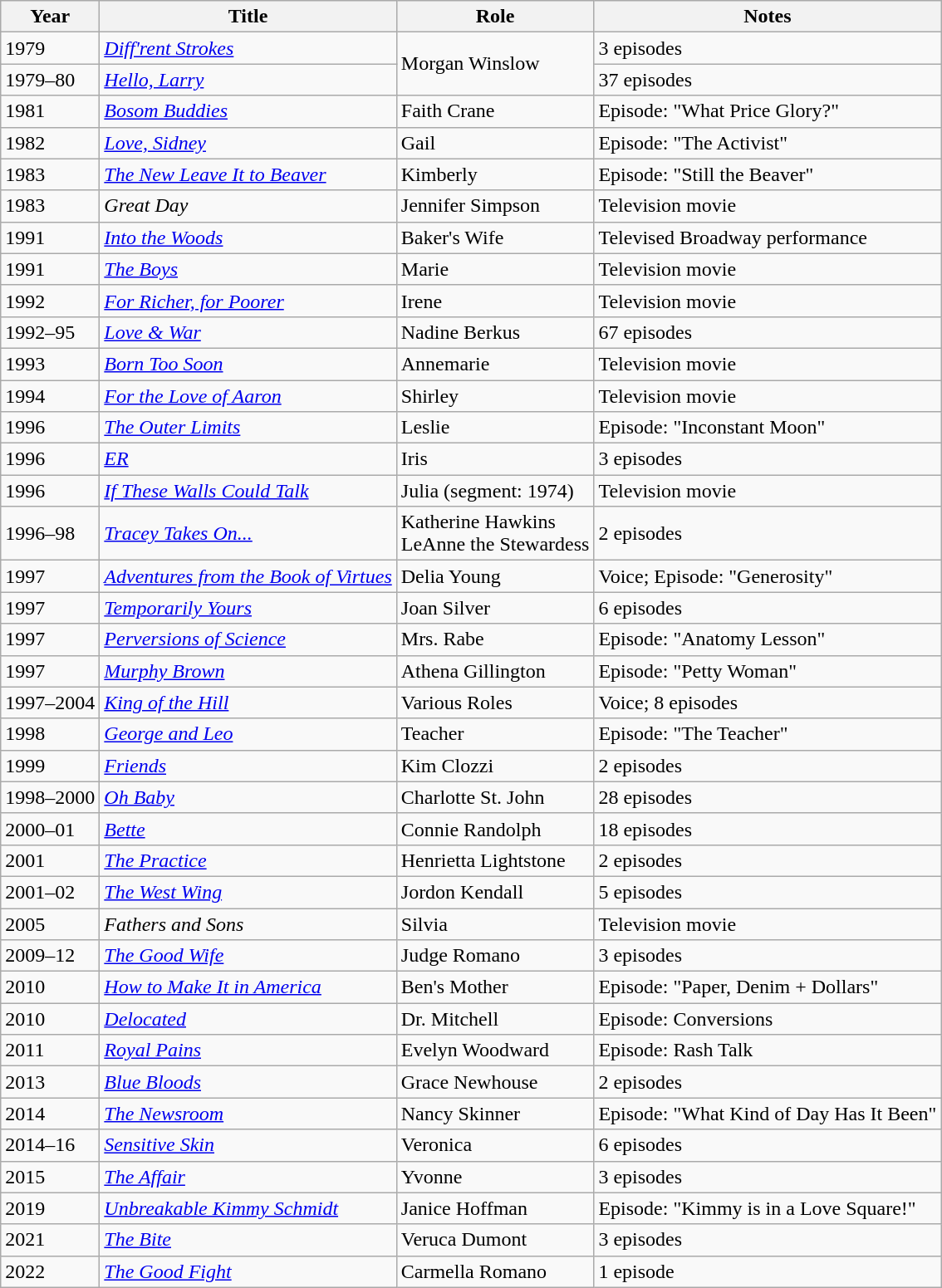<table class="wikitable sortable">
<tr>
<th>Year</th>
<th>Title</th>
<th>Role</th>
<th class="unsortable">Notes</th>
</tr>
<tr>
<td>1979</td>
<td><em><a href='#'>Diff'rent Strokes</a></em></td>
<td rowspan=2>Morgan Winslow</td>
<td>3 episodes</td>
</tr>
<tr>
<td>1979–80</td>
<td><em><a href='#'>Hello, Larry</a></em></td>
<td>37 episodes</td>
</tr>
<tr>
<td>1981</td>
<td><em><a href='#'>Bosom Buddies</a></em></td>
<td>Faith Crane</td>
<td>Episode: "What Price Glory?"</td>
</tr>
<tr>
<td>1982</td>
<td><em><a href='#'>Love, Sidney</a></em></td>
<td>Gail</td>
<td>Episode: "The Activist"</td>
</tr>
<tr>
<td>1983</td>
<td data-sort-value="New Leave It to Beaver, The"><em><a href='#'>The New Leave It to Beaver</a></em></td>
<td>Kimberly</td>
<td>Episode: "Still the Beaver"</td>
</tr>
<tr>
<td>1983</td>
<td><em>Great Day</em></td>
<td>Jennifer Simpson</td>
<td>Television movie</td>
</tr>
<tr>
<td>1991</td>
<td><em><a href='#'>Into the Woods</a></em></td>
<td>Baker's Wife</td>
<td>Televised Broadway performance</td>
</tr>
<tr>
<td>1991</td>
<td data-sort-value="Boys, The"><em><a href='#'>The Boys</a></em></td>
<td>Marie</td>
<td>Television movie</td>
</tr>
<tr>
<td>1992</td>
<td><em><a href='#'>For Richer, for Poorer</a></em></td>
<td>Irene</td>
<td>Television movie</td>
</tr>
<tr>
<td>1992–95</td>
<td><em><a href='#'>Love & War</a></em></td>
<td>Nadine Berkus</td>
<td>67 episodes</td>
</tr>
<tr>
<td>1993</td>
<td><em><a href='#'>Born Too Soon</a></em></td>
<td>Annemarie</td>
<td>Television movie</td>
</tr>
<tr>
<td>1994</td>
<td><em><a href='#'>For the Love of Aaron</a></em></td>
<td>Shirley</td>
<td>Television movie</td>
</tr>
<tr>
<td>1996</td>
<td data-sort-value="Outer Limits, The"><em><a href='#'>The Outer Limits</a></em></td>
<td>Leslie</td>
<td>Episode: "Inconstant Moon"</td>
</tr>
<tr>
<td>1996</td>
<td><em><a href='#'>ER</a></em></td>
<td>Iris</td>
<td>3 episodes</td>
</tr>
<tr>
<td>1996</td>
<td><em><a href='#'>If These Walls Could Talk</a></em></td>
<td>Julia (segment: 1974)</td>
<td>Television movie</td>
</tr>
<tr>
<td>1996–98</td>
<td><em><a href='#'>Tracey Takes On...</a></em></td>
<td>Katherine Hawkins <br>LeAnne the Stewardess</td>
<td>2 episodes</td>
</tr>
<tr>
<td>1997</td>
<td><em><a href='#'>Adventures from the Book of Virtues</a></em></td>
<td>Delia Young</td>
<td>Voice; Episode: "Generosity"</td>
</tr>
<tr>
<td>1997</td>
<td><em><a href='#'>Temporarily Yours</a></em></td>
<td>Joan Silver</td>
<td>6 episodes</td>
</tr>
<tr>
<td>1997</td>
<td><em><a href='#'>Perversions of Science</a></em></td>
<td>Mrs. Rabe</td>
<td>Episode: "Anatomy Lesson"</td>
</tr>
<tr>
<td>1997</td>
<td><em><a href='#'>Murphy Brown</a></em></td>
<td>Athena Gillington</td>
<td>Episode: "Petty Woman"</td>
</tr>
<tr>
<td>1997–2004</td>
<td><em><a href='#'>King of the Hill</a></em></td>
<td>Various Roles</td>
<td>Voice; 8 episodes</td>
</tr>
<tr>
<td>1998</td>
<td><em><a href='#'>George and Leo</a></em></td>
<td>Teacher</td>
<td>Episode: "The Teacher"</td>
</tr>
<tr>
<td>1999</td>
<td><em><a href='#'>Friends</a></em></td>
<td>Kim Clozzi</td>
<td>2 episodes</td>
</tr>
<tr>
<td>1998–2000</td>
<td><em><a href='#'>Oh Baby</a></em></td>
<td>Charlotte St. John</td>
<td>28 episodes</td>
</tr>
<tr>
<td>2000–01</td>
<td><em><a href='#'>Bette</a></em></td>
<td>Connie Randolph</td>
<td>18 episodes</td>
</tr>
<tr>
<td>2001</td>
<td data-sort-value="Practice, The"><em><a href='#'>The Practice</a></em></td>
<td>Henrietta Lightstone</td>
<td>2 episodes</td>
</tr>
<tr>
<td>2001–02</td>
<td data-sort-value="West Wing, The"><em><a href='#'>The West Wing</a></em></td>
<td>Jordon Kendall</td>
<td>5 episodes</td>
</tr>
<tr>
<td>2005</td>
<td><em>Fathers and Sons</em></td>
<td>Silvia</td>
<td>Television movie</td>
</tr>
<tr>
<td>2009–12</td>
<td data-sort-value="Good Wife, The"><em><a href='#'>The Good Wife</a></em></td>
<td>Judge Romano</td>
<td>3 episodes</td>
</tr>
<tr>
<td>2010</td>
<td><em><a href='#'>How to Make It in America</a></em></td>
<td>Ben's Mother</td>
<td>Episode: "Paper, Denim + Dollars"</td>
</tr>
<tr>
<td>2010</td>
<td><em><a href='#'>Delocated</a></em></td>
<td>Dr. Mitchell</td>
<td>Episode: Conversions</td>
</tr>
<tr>
<td>2011</td>
<td><em><a href='#'>Royal Pains</a></em></td>
<td>Evelyn Woodward</td>
<td>Episode: Rash Talk</td>
</tr>
<tr>
<td>2013</td>
<td><em><a href='#'>Blue Bloods</a></em></td>
<td>Grace Newhouse</td>
<td>2 episodes</td>
</tr>
<tr>
<td>2014</td>
<td data-sort-value="Newsroom, The"><em><a href='#'>The Newsroom</a></em></td>
<td>Nancy Skinner</td>
<td>Episode: "What Kind of Day Has It Been"</td>
</tr>
<tr>
<td>2014–16</td>
<td><em><a href='#'>Sensitive Skin</a></em></td>
<td>Veronica</td>
<td>6 episodes</td>
</tr>
<tr>
<td>2015</td>
<td data-sort-value="Affair, The"><em><a href='#'>The Affair</a></em></td>
<td>Yvonne</td>
<td>3 episodes</td>
</tr>
<tr>
<td>2019</td>
<td><em><a href='#'>Unbreakable Kimmy Schmidt</a></em></td>
<td>Janice Hoffman</td>
<td>Episode: "Kimmy is in a Love Square!"</td>
</tr>
<tr>
<td>2021</td>
<td data-sort-value="Bite, The"><em><a href='#'>The Bite</a></em></td>
<td>Veruca Dumont</td>
<td>3 episodes</td>
</tr>
<tr>
<td>2022</td>
<td data-sort-value="Good Fight, The"><em><a href='#'>The Good Fight</a></em></td>
<td>Carmella Romano</td>
<td>1 episode</td>
</tr>
</table>
